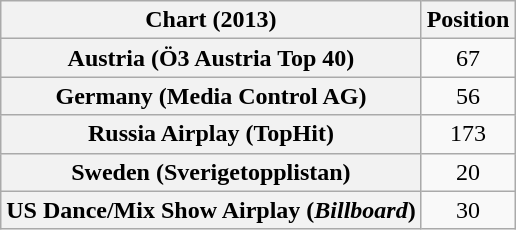<table class="wikitable sortable plainrowheaders" style="text-align:center;">
<tr>
<th>Chart (2013)</th>
<th>Position</th>
</tr>
<tr>
<th scope="row">Austria (Ö3 Austria Top 40)</th>
<td style="text-align:center;">67</td>
</tr>
<tr>
<th scope="row">Germany (Media Control AG)</th>
<td style="text-align:center;">56</td>
</tr>
<tr>
<th scope="row">Russia Airplay (TopHit)</th>
<td>173</td>
</tr>
<tr>
<th scope="row">Sweden (Sverigetopplistan)</th>
<td style="text-align:center;">20</td>
</tr>
<tr>
<th scope="row">US Dance/Mix Show Airplay (<em>Billboard</em>)</th>
<td style="text-align:center;">30</td>
</tr>
</table>
